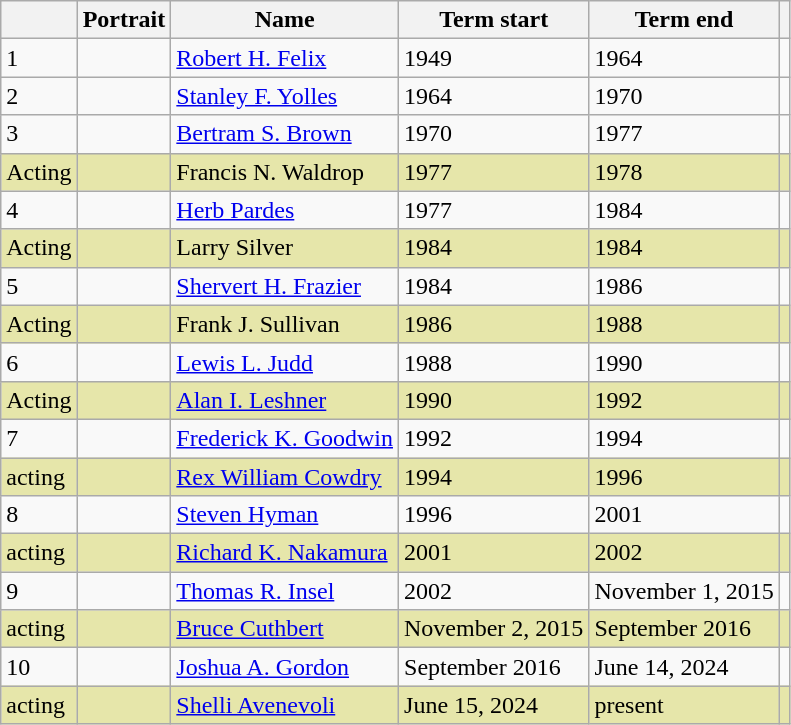<table class="wikitable">
<tr>
<th><strong></strong></th>
<th><strong>Portrait</strong></th>
<th><strong>Name</strong></th>
<th><strong>Term start</strong></th>
<th><strong>Term end</strong></th>
<th><strong></strong></th>
</tr>
<tr>
<td>1</td>
<td></td>
<td><a href='#'>Robert H. Felix</a></td>
<td>1949</td>
<td>1964</td>
<td></td>
</tr>
<tr>
<td>2</td>
<td></td>
<td><a href='#'>Stanley F. Yolles</a></td>
<td>1964</td>
<td>1970</td>
<td></td>
</tr>
<tr>
<td>3</td>
<td></td>
<td><a href='#'>Bertram S. Brown</a></td>
<td>1970</td>
<td>1977</td>
<td></td>
</tr>
<tr bgcolor="#e6e6aa">
<td>Acting</td>
<td></td>
<td>Francis N. Waldrop</td>
<td>1977</td>
<td>1978</td>
<td></td>
</tr>
<tr>
<td>4</td>
<td></td>
<td><a href='#'>Herb Pardes</a></td>
<td>1977</td>
<td>1984</td>
<td></td>
</tr>
<tr bgcolor="#e6e6aa">
<td>Acting</td>
<td></td>
<td>Larry Silver</td>
<td>1984</td>
<td>1984</td>
<td></td>
</tr>
<tr>
<td>5</td>
<td></td>
<td><a href='#'>Shervert H. Frazier</a></td>
<td>1984</td>
<td>1986</td>
<td></td>
</tr>
<tr bgcolor="#e6e6aa">
<td>Acting</td>
<td></td>
<td>Frank J. Sullivan</td>
<td>1986</td>
<td>1988</td>
<td></td>
</tr>
<tr>
<td>6</td>
<td></td>
<td><a href='#'>Lewis L. Judd</a></td>
<td>1988</td>
<td>1990</td>
<td></td>
</tr>
<tr bgcolor="#e6e6aa">
<td>Acting</td>
<td></td>
<td><a href='#'>Alan I. Leshner</a></td>
<td>1990</td>
<td>1992</td>
<td></td>
</tr>
<tr>
<td>7</td>
<td></td>
<td><a href='#'>Frederick K. Goodwin</a></td>
<td>1992</td>
<td>1994</td>
<td></td>
</tr>
<tr bgcolor="#e6e6aa">
<td>acting</td>
<td></td>
<td><a href='#'>Rex William Cowdry</a></td>
<td>1994</td>
<td>1996</td>
<td></td>
</tr>
<tr>
<td>8</td>
<td></td>
<td><a href='#'>Steven Hyman</a></td>
<td>1996</td>
<td>2001</td>
<td></td>
</tr>
<tr bgcolor="#e6e6aa">
<td>acting</td>
<td></td>
<td><a href='#'>Richard K. Nakamura</a></td>
<td>2001</td>
<td>2002</td>
<td></td>
</tr>
<tr>
<td>9</td>
<td></td>
<td><a href='#'>Thomas R. Insel</a></td>
<td>2002</td>
<td>November 1, 2015</td>
<td></td>
</tr>
<tr bgcolor="#e6e6aa">
<td>acting</td>
<td></td>
<td><a href='#'>Bruce Cuthbert</a></td>
<td>November 2, 2015</td>
<td>September 2016</td>
<td></td>
</tr>
<tr>
<td>10</td>
<td></td>
<td><a href='#'>Joshua A. Gordon</a></td>
<td>September 2016</td>
<td>June 14, 2024</td>
<td></td>
</tr>
<tr bgcolor="#e6e6aa">
<td>acting</td>
<td></td>
<td><a href='#'>Shelli Avenevoli</a></td>
<td>June 15, 2024</td>
<td>present</td>
<td></td>
</tr>
</table>
